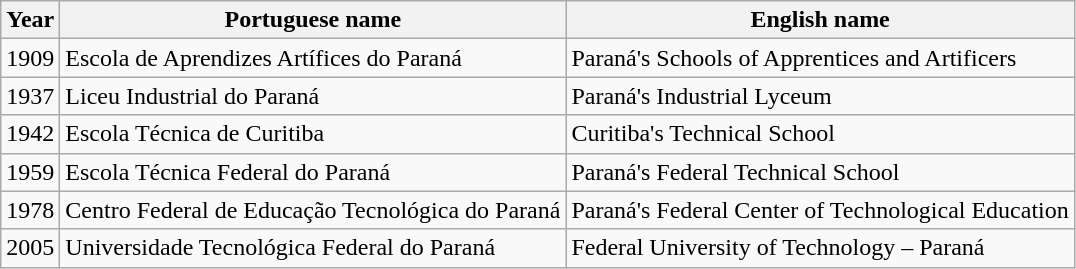<table class="wikitable">
<tr>
<th>Year</th>
<th>Portuguese name</th>
<th>English name</th>
</tr>
<tr>
<td>1909</td>
<td>Escola de Aprendizes Artífices do Paraná</td>
<td>Paraná's Schools of Apprentices and Artificers</td>
</tr>
<tr>
<td>1937</td>
<td>Liceu Industrial do Paraná</td>
<td>Paraná's Industrial Lyceum</td>
</tr>
<tr>
<td>1942</td>
<td>Escola Técnica de Curitiba</td>
<td>Curitiba's Technical School</td>
</tr>
<tr>
<td>1959</td>
<td>Escola Técnica Federal do Paraná</td>
<td>Paraná's Federal Technical School</td>
</tr>
<tr>
<td>1978</td>
<td>Centro Federal de Educação Tecnológica do Paraná</td>
<td>Paraná's Federal Center of Technological Education</td>
</tr>
<tr>
<td>2005</td>
<td>Universidade Tecnológica Federal do Paraná</td>
<td>Federal University of Technology – Paraná</td>
</tr>
</table>
